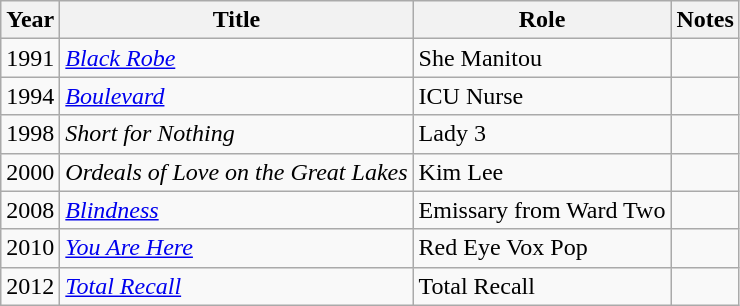<table class="wikitable sortable">
<tr>
<th>Year</th>
<th>Title</th>
<th>Role</th>
<th class="unsortable">Notes</th>
</tr>
<tr>
<td>1991</td>
<td><a href='#'><em>Black Robe</em></a></td>
<td>She Manitou</td>
<td></td>
</tr>
<tr>
<td>1994</td>
<td><a href='#'><em>Boulevard</em></a></td>
<td>ICU Nurse</td>
<td></td>
</tr>
<tr>
<td>1998</td>
<td><em>Short for Nothing</em></td>
<td>Lady 3</td>
<td></td>
</tr>
<tr>
<td>2000</td>
<td><em>Ordeals of Love on the Great Lakes</em></td>
<td>Kim Lee</td>
<td></td>
</tr>
<tr>
<td>2008</td>
<td><a href='#'><em>Blindness</em></a></td>
<td>Emissary from Ward Two</td>
<td></td>
</tr>
<tr>
<td>2010</td>
<td><a href='#'><em>You Are Here</em></a></td>
<td>Red Eye Vox Pop</td>
<td></td>
</tr>
<tr>
<td>2012</td>
<td><a href='#'><em>Total Recall</em></a></td>
<td>Total Recall</td>
<td></td>
</tr>
</table>
